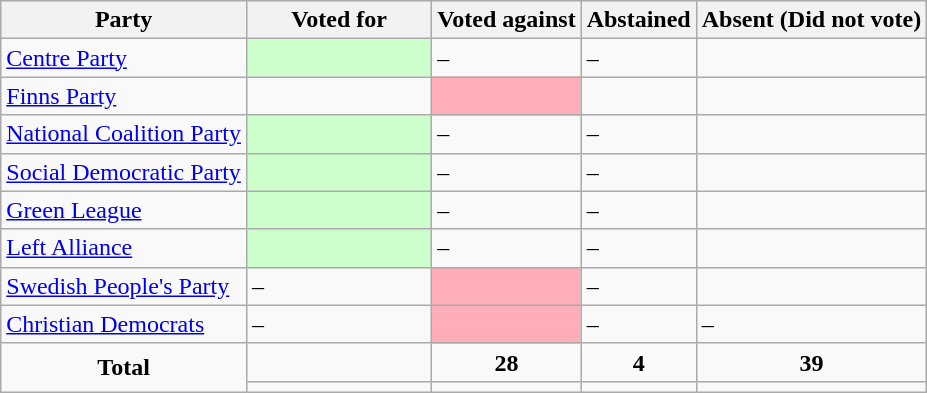<table class="wikitable">
<tr>
<th>Party</th>
<th style="width:20%;">Voted for</th>
<th>Voted against</th>
<th>Abstained</th>
<th>Absent (Did not vote)</th>
</tr>
<tr>
<td> <a href='#'>Centre Party</a></td>
<td style="background-color:#CCFFCC;"></td>
<td>–</td>
<td>–</td>
<td></td>
</tr>
<tr>
<td> <a href='#'>Finns Party</a></td>
<td></td>
<td style="background-color:#FFAEB9;"></td>
<td></td>
<td></td>
</tr>
<tr>
<td> <a href='#'>National Coalition Party</a></td>
<td style="background-color:#CCFFCC;"></td>
<td>–</td>
<td>–</td>
<td></td>
</tr>
<tr>
<td> <a href='#'>Social Democratic Party</a></td>
<td style="background-color:#CCFFCC;"></td>
<td>–</td>
<td>–</td>
<td></td>
</tr>
<tr>
<td> <a href='#'>Green League</a></td>
<td style="background-color:#CCFFCC;"></td>
<td>–</td>
<td>–</td>
<td></td>
</tr>
<tr>
<td> <a href='#'>Left Alliance</a></td>
<td style="background-color:#CCFFCC;"></td>
<td>–</td>
<td>–</td>
<td></td>
</tr>
<tr>
<td> <a href='#'>Swedish People's Party</a></td>
<td>–</td>
<td style="background-color:#FFAEB9;"></td>
<td>–</td>
<td></td>
</tr>
<tr>
<td> <a href='#'>Christian Democrats</a></td>
<td>–</td>
<td style="background-color:#FFAEB9;"></td>
<td>–</td>
<td>–</td>
</tr>
<tr>
<td style="text-align:center;" rowspan="2"><strong>Total</strong></td>
<td></td>
<td style="text-align:center;"><strong>28</strong></td>
<td style="text-align:center;"><strong>4</strong></td>
<td style="text-align:center;"><strong>39</strong></td>
</tr>
<tr>
<td style="text-align:center;"></td>
<td style="text-align:center;"></td>
<td style="text-align:center;"></td>
<td style="text-align:center;"></td>
</tr>
</table>
